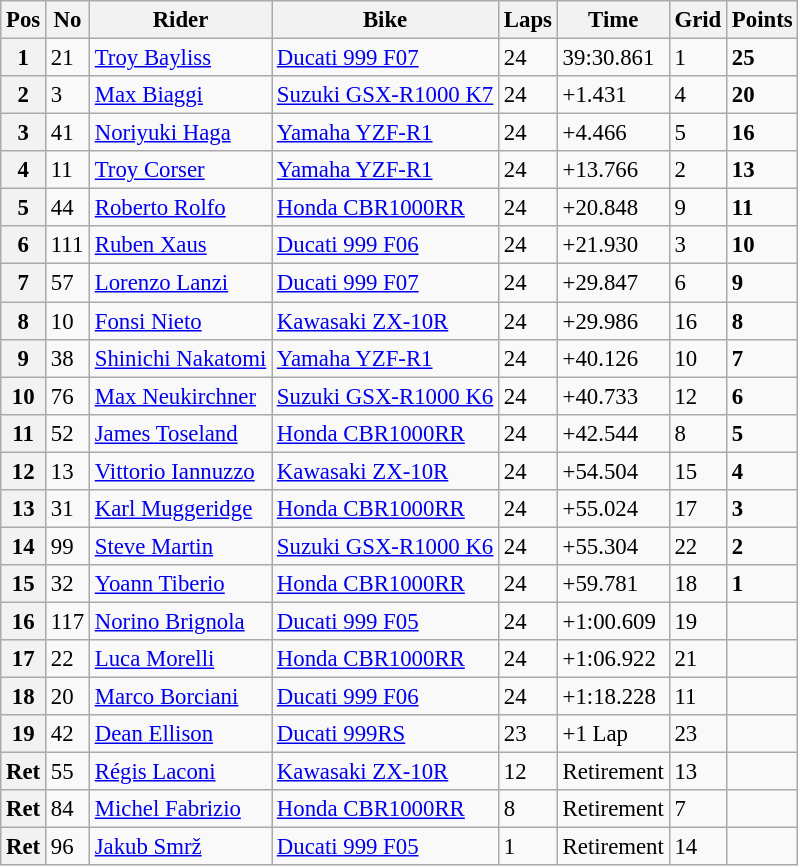<table class="wikitable" style="font-size: 95%;">
<tr>
<th>Pos</th>
<th>No</th>
<th>Rider</th>
<th>Bike</th>
<th>Laps</th>
<th>Time</th>
<th>Grid</th>
<th>Points</th>
</tr>
<tr>
<th>1</th>
<td>21</td>
<td> <a href='#'>Troy Bayliss</a></td>
<td><a href='#'>Ducati 999 F07</a></td>
<td>24</td>
<td>39:30.861</td>
<td>1</td>
<td><strong>25</strong></td>
</tr>
<tr>
<th>2</th>
<td>3</td>
<td> <a href='#'>Max Biaggi</a></td>
<td><a href='#'>Suzuki GSX-R1000 K7</a></td>
<td>24</td>
<td>+1.431</td>
<td>4</td>
<td><strong>20</strong></td>
</tr>
<tr>
<th>3</th>
<td>41</td>
<td> <a href='#'>Noriyuki Haga</a></td>
<td><a href='#'>Yamaha YZF-R1</a></td>
<td>24</td>
<td>+4.466</td>
<td>5</td>
<td><strong>16</strong></td>
</tr>
<tr>
<th>4</th>
<td>11</td>
<td> <a href='#'>Troy Corser</a></td>
<td><a href='#'>Yamaha YZF-R1</a></td>
<td>24</td>
<td>+13.766</td>
<td>2</td>
<td><strong>13</strong></td>
</tr>
<tr>
<th>5</th>
<td>44</td>
<td> <a href='#'>Roberto Rolfo</a></td>
<td><a href='#'>Honda CBR1000RR</a></td>
<td>24</td>
<td>+20.848</td>
<td>9</td>
<td><strong>11</strong></td>
</tr>
<tr>
<th>6</th>
<td>111</td>
<td> <a href='#'>Ruben Xaus</a></td>
<td><a href='#'>Ducati 999 F06</a></td>
<td>24</td>
<td>+21.930</td>
<td>3</td>
<td><strong>10</strong></td>
</tr>
<tr>
<th>7</th>
<td>57</td>
<td> <a href='#'>Lorenzo Lanzi</a></td>
<td><a href='#'>Ducati 999 F07</a></td>
<td>24</td>
<td>+29.847</td>
<td>6</td>
<td><strong>9</strong></td>
</tr>
<tr>
<th>8</th>
<td>10</td>
<td> <a href='#'>Fonsi Nieto</a></td>
<td><a href='#'>Kawasaki ZX-10R</a></td>
<td>24</td>
<td>+29.986</td>
<td>16</td>
<td><strong>8</strong></td>
</tr>
<tr>
<th>9</th>
<td>38</td>
<td> <a href='#'>Shinichi Nakatomi</a></td>
<td><a href='#'>Yamaha YZF-R1</a></td>
<td>24</td>
<td>+40.126</td>
<td>10</td>
<td><strong>7</strong></td>
</tr>
<tr>
<th>10</th>
<td>76</td>
<td> <a href='#'>Max Neukirchner</a></td>
<td><a href='#'>Suzuki GSX-R1000 K6</a></td>
<td>24</td>
<td>+40.733</td>
<td>12</td>
<td><strong>6</strong></td>
</tr>
<tr>
<th>11</th>
<td>52</td>
<td> <a href='#'>James Toseland</a></td>
<td><a href='#'>Honda CBR1000RR</a></td>
<td>24</td>
<td>+42.544</td>
<td>8</td>
<td><strong>5</strong></td>
</tr>
<tr>
<th>12</th>
<td>13</td>
<td> <a href='#'>Vittorio Iannuzzo</a></td>
<td><a href='#'>Kawasaki ZX-10R</a></td>
<td>24</td>
<td>+54.504</td>
<td>15</td>
<td><strong>4</strong></td>
</tr>
<tr>
<th>13</th>
<td>31</td>
<td> <a href='#'>Karl Muggeridge</a></td>
<td><a href='#'>Honda CBR1000RR</a></td>
<td>24</td>
<td>+55.024</td>
<td>17</td>
<td><strong>3</strong></td>
</tr>
<tr>
<th>14</th>
<td>99</td>
<td> <a href='#'>Steve Martin</a></td>
<td><a href='#'>Suzuki GSX-R1000 K6</a></td>
<td>24</td>
<td>+55.304</td>
<td>22</td>
<td><strong>2</strong></td>
</tr>
<tr>
<th>15</th>
<td>32</td>
<td> <a href='#'>Yoann Tiberio</a></td>
<td><a href='#'>Honda CBR1000RR</a></td>
<td>24</td>
<td>+59.781</td>
<td>18</td>
<td><strong>1</strong></td>
</tr>
<tr>
<th>16</th>
<td>117</td>
<td> <a href='#'>Norino Brignola</a></td>
<td><a href='#'>Ducati 999 F05</a></td>
<td>24</td>
<td>+1:00.609</td>
<td>19</td>
<td></td>
</tr>
<tr>
<th>17</th>
<td>22</td>
<td> <a href='#'>Luca Morelli</a></td>
<td><a href='#'>Honda CBR1000RR</a></td>
<td>24</td>
<td>+1:06.922</td>
<td>21</td>
<td></td>
</tr>
<tr>
<th>18</th>
<td>20</td>
<td> <a href='#'>Marco Borciani</a></td>
<td><a href='#'>Ducati 999 F06</a></td>
<td>24</td>
<td>+1:18.228</td>
<td>11</td>
<td></td>
</tr>
<tr>
<th>19</th>
<td>42</td>
<td> <a href='#'>Dean Ellison</a></td>
<td><a href='#'>Ducati 999RS</a></td>
<td>23</td>
<td>+1 Lap</td>
<td>23</td>
<td></td>
</tr>
<tr>
<th>Ret</th>
<td>55</td>
<td> <a href='#'>Régis Laconi</a></td>
<td><a href='#'>Kawasaki ZX-10R</a></td>
<td>12</td>
<td>Retirement</td>
<td>13</td>
<td></td>
</tr>
<tr>
<th>Ret</th>
<td>84</td>
<td> <a href='#'>Michel Fabrizio</a></td>
<td><a href='#'>Honda CBR1000RR</a></td>
<td>8</td>
<td>Retirement</td>
<td>7</td>
<td></td>
</tr>
<tr>
<th>Ret</th>
<td>96</td>
<td> <a href='#'>Jakub Smrž</a></td>
<td><a href='#'>Ducati 999 F05</a></td>
<td>1</td>
<td>Retirement</td>
<td>14</td>
<td></td>
</tr>
</table>
